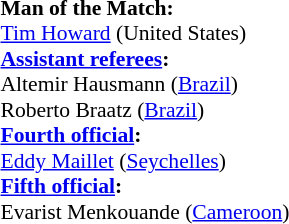<table width=50% style="font-size: 90%">
<tr>
<td><br><strong>Man of the Match:</strong>
<br><a href='#'>Tim Howard</a> (United States)<br><strong><a href='#'>Assistant referees</a>:</strong>
<br>Altemir Hausmann (<a href='#'>Brazil</a>)
<br>Roberto Braatz (<a href='#'>Brazil</a>)
<br><strong><a href='#'>Fourth official</a>:</strong>
<br><a href='#'>Eddy Maillet</a> (<a href='#'>Seychelles</a>)
<br><strong><a href='#'>Fifth official</a>:</strong>
<br>Evarist Menkouande (<a href='#'>Cameroon</a>)</td>
</tr>
</table>
